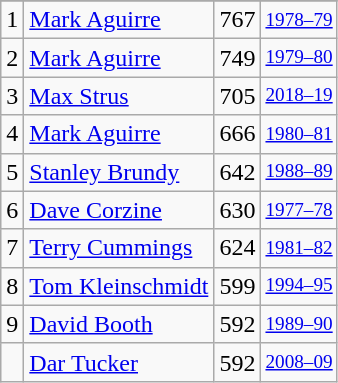<table class="wikitable">
<tr>
</tr>
<tr>
<td>1</td>
<td><a href='#'>Mark Aguirre</a></td>
<td>767</td>
<td style="font-size:80%;"><a href='#'>1978–79</a></td>
</tr>
<tr>
<td>2</td>
<td><a href='#'>Mark Aguirre</a></td>
<td>749</td>
<td style="font-size:80%;"><a href='#'>1979–80</a></td>
</tr>
<tr>
<td>3</td>
<td><a href='#'>Max Strus</a></td>
<td>705</td>
<td style="font-size:80%;"><a href='#'>2018–19</a></td>
</tr>
<tr>
<td>4</td>
<td><a href='#'>Mark Aguirre</a></td>
<td>666</td>
<td style="font-size:80%;"><a href='#'>1980–81</a></td>
</tr>
<tr>
<td>5</td>
<td><a href='#'>Stanley Brundy</a></td>
<td>642</td>
<td style="font-size:80%;"><a href='#'>1988–89</a></td>
</tr>
<tr>
<td>6</td>
<td><a href='#'>Dave Corzine</a></td>
<td>630</td>
<td style="font-size:80%;"><a href='#'>1977–78</a></td>
</tr>
<tr>
<td>7</td>
<td><a href='#'>Terry Cummings</a></td>
<td>624</td>
<td style="font-size:80%;"><a href='#'>1981–82</a></td>
</tr>
<tr>
<td>8</td>
<td><a href='#'>Tom Kleinschmidt</a></td>
<td>599</td>
<td style="font-size:80%;"><a href='#'>1994–95</a></td>
</tr>
<tr>
<td>9</td>
<td><a href='#'>David Booth</a></td>
<td>592</td>
<td style="font-size:80%;"><a href='#'>1989–90</a></td>
</tr>
<tr>
<td></td>
<td><a href='#'>Dar Tucker</a></td>
<td>592</td>
<td style="font-size:80%;"><a href='#'>2008–09</a></td>
</tr>
</table>
